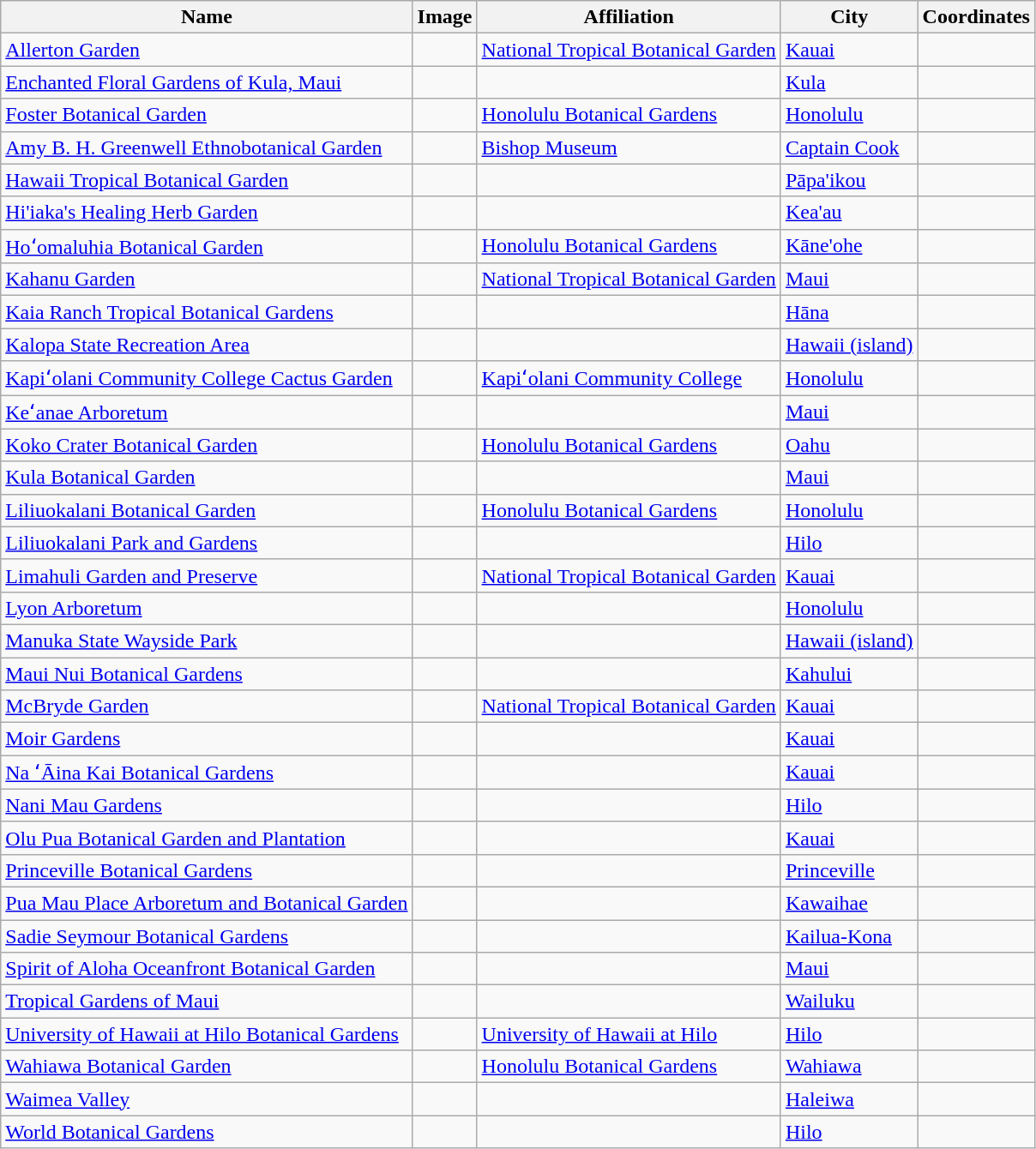<table class="sortable wikitable">
<tr>
<th scope="col">Name</th>
<th class=unsortable>Image</th>
<th scope="col">Affiliation</th>
<th scope="col">City</th>
<th scope="col">Coordinates</th>
</tr>
<tr>
<td><a href='#'>Allerton Garden</a></td>
<td></td>
<td><a href='#'>National Tropical Botanical Garden</a></td>
<td><a href='#'>Kauai</a></td>
<td></td>
</tr>
<tr>
<td><a href='#'>Enchanted Floral Gardens of Kula, Maui</a></td>
<td></td>
<td></td>
<td><a href='#'>Kula</a></td>
<td></td>
</tr>
<tr>
<td><a href='#'>Foster Botanical Garden</a></td>
<td></td>
<td><a href='#'>Honolulu Botanical Gardens</a></td>
<td><a href='#'>Honolulu</a></td>
<td></td>
</tr>
<tr>
<td><a href='#'>Amy B. H. Greenwell Ethnobotanical Garden</a></td>
<td></td>
<td><a href='#'>Bishop Museum</a></td>
<td><a href='#'>Captain Cook</a></td>
<td></td>
</tr>
<tr>
<td><a href='#'>Hawaii Tropical Botanical Garden</a></td>
<td></td>
<td></td>
<td><a href='#'>Pāpa'ikou</a></td>
<td></td>
</tr>
<tr>
<td><a href='#'>Hi'iaka's Healing Herb Garden</a></td>
<td></td>
<td></td>
<td><a href='#'>Kea'au</a></td>
<td></td>
</tr>
<tr>
<td><a href='#'>Hoʻomaluhia Botanical Garden</a></td>
<td></td>
<td><a href='#'>Honolulu Botanical Gardens</a></td>
<td><a href='#'>Kāne'ohe</a></td>
<td></td>
</tr>
<tr>
<td><a href='#'>Kahanu Garden</a></td>
<td></td>
<td><a href='#'>National Tropical Botanical Garden</a></td>
<td><a href='#'>Maui</a></td>
<td></td>
</tr>
<tr>
<td><a href='#'>Kaia Ranch Tropical Botanical Gardens</a></td>
<td></td>
<td></td>
<td><a href='#'>Hāna</a></td>
<td></td>
</tr>
<tr>
<td><a href='#'>Kalopa State Recreation Area</a></td>
<td></td>
<td></td>
<td><a href='#'>Hawaii (island)</a></td>
<td></td>
</tr>
<tr>
<td><a href='#'>Kapiʻolani Community College Cactus Garden</a></td>
<td></td>
<td><a href='#'>Kapiʻolani Community College</a></td>
<td><a href='#'>Honolulu</a></td>
<td></td>
</tr>
<tr>
<td><a href='#'>Keʻanae Arboretum</a></td>
<td></td>
<td></td>
<td><a href='#'>Maui</a></td>
<td></td>
</tr>
<tr>
<td><a href='#'>Koko Crater Botanical Garden</a></td>
<td></td>
<td><a href='#'>Honolulu Botanical Gardens</a></td>
<td><a href='#'>Oahu</a></td>
<td></td>
</tr>
<tr>
<td><a href='#'>Kula Botanical Garden</a></td>
<td></td>
<td></td>
<td><a href='#'>Maui</a></td>
<td></td>
</tr>
<tr>
<td><a href='#'>Liliuokalani Botanical Garden</a></td>
<td></td>
<td><a href='#'>Honolulu Botanical Gardens</a></td>
<td><a href='#'>Honolulu</a></td>
<td></td>
</tr>
<tr>
<td><a href='#'>Liliuokalani Park and Gardens</a></td>
<td></td>
<td></td>
<td><a href='#'>Hilo</a></td>
<td></td>
</tr>
<tr>
<td><a href='#'>Limahuli Garden and Preserve</a></td>
<td></td>
<td><a href='#'>National Tropical Botanical Garden</a></td>
<td><a href='#'>Kauai</a></td>
<td></td>
</tr>
<tr>
<td><a href='#'>Lyon Arboretum</a></td>
<td></td>
<td></td>
<td><a href='#'>Honolulu</a></td>
<td></td>
</tr>
<tr>
<td><a href='#'>Manuka State Wayside Park</a></td>
<td></td>
<td></td>
<td><a href='#'>Hawaii (island)</a></td>
<td></td>
</tr>
<tr>
<td><a href='#'>Maui Nui Botanical Gardens</a></td>
<td></td>
<td></td>
<td><a href='#'>Kahului</a></td>
<td></td>
</tr>
<tr>
<td><a href='#'>McBryde Garden</a></td>
<td></td>
<td><a href='#'>National Tropical Botanical Garden</a></td>
<td><a href='#'>Kauai</a></td>
<td></td>
</tr>
<tr>
<td><a href='#'>Moir Gardens</a></td>
<td></td>
<td></td>
<td><a href='#'>Kauai</a></td>
<td></td>
</tr>
<tr>
<td><a href='#'>Na ʻĀina Kai Botanical Gardens</a></td>
<td></td>
<td></td>
<td><a href='#'>Kauai</a></td>
<td></td>
</tr>
<tr>
<td><a href='#'>Nani Mau Gardens</a></td>
<td></td>
<td></td>
<td><a href='#'>Hilo</a></td>
<td></td>
</tr>
<tr>
<td><a href='#'>Olu Pua Botanical Garden and Plantation</a></td>
<td></td>
<td></td>
<td><a href='#'>Kauai</a></td>
<td></td>
</tr>
<tr>
<td><a href='#'>Princeville Botanical Gardens</a></td>
<td></td>
<td></td>
<td><a href='#'>Princeville</a></td>
<td></td>
</tr>
<tr>
<td><a href='#'>Pua Mau Place Arboretum and Botanical Garden</a></td>
<td></td>
<td></td>
<td><a href='#'>Kawaihae</a></td>
<td></td>
</tr>
<tr>
<td><a href='#'>Sadie Seymour Botanical Gardens</a></td>
<td></td>
<td></td>
<td><a href='#'>Kailua-Kona</a></td>
<td></td>
</tr>
<tr>
<td><a href='#'>Spirit of Aloha Oceanfront Botanical Garden</a></td>
<td></td>
<td></td>
<td><a href='#'>Maui</a></td>
<td></td>
</tr>
<tr>
<td><a href='#'>Tropical Gardens of Maui</a></td>
<td></td>
<td></td>
<td><a href='#'>Wailuku</a></td>
<td></td>
</tr>
<tr>
<td><a href='#'>University of Hawaii at Hilo Botanical Gardens</a></td>
<td></td>
<td><a href='#'>University of Hawaii at Hilo</a></td>
<td><a href='#'>Hilo</a></td>
<td></td>
</tr>
<tr>
<td><a href='#'>Wahiawa Botanical Garden</a></td>
<td></td>
<td><a href='#'>Honolulu Botanical Gardens</a></td>
<td><a href='#'>Wahiawa</a></td>
<td></td>
</tr>
<tr>
<td><a href='#'>Waimea Valley</a></td>
<td></td>
<td></td>
<td><a href='#'>Haleiwa</a></td>
<td></td>
</tr>
<tr>
<td><a href='#'>World Botanical Gardens</a></td>
<td></td>
<td></td>
<td><a href='#'>Hilo</a></td>
<td></td>
</tr>
</table>
